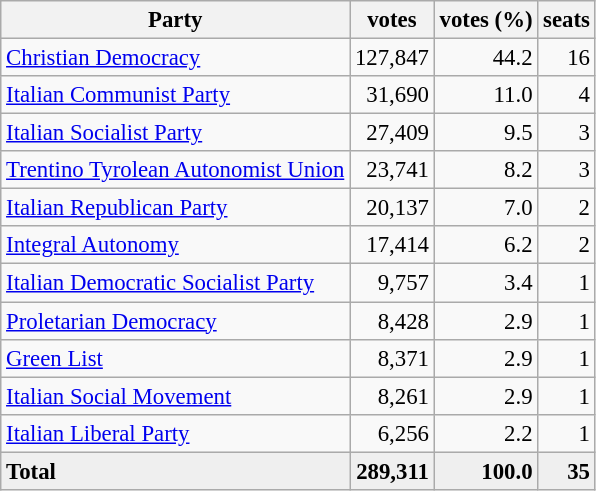<table class="wikitable" style="font-size:95%; text-align:right;">
<tr>
<th>Party</th>
<th>votes</th>
<th>votes (%)</th>
<th>seats</th>
</tr>
<tr>
<td align=left><a href='#'>Christian Democracy</a></td>
<td>127,847</td>
<td>44.2</td>
<td>16</td>
</tr>
<tr>
<td align=left><a href='#'>Italian Communist Party</a></td>
<td>31,690</td>
<td>11.0</td>
<td>4</td>
</tr>
<tr>
<td align=left><a href='#'>Italian Socialist Party</a></td>
<td>27,409</td>
<td>9.5</td>
<td>3</td>
</tr>
<tr>
<td align=left><a href='#'>Trentino Tyrolean Autonomist Union</a></td>
<td>23,741</td>
<td>8.2</td>
<td>3</td>
</tr>
<tr>
<td align=left><a href='#'>Italian Republican Party</a></td>
<td>20,137</td>
<td>7.0</td>
<td>2</td>
</tr>
<tr>
<td align=left><a href='#'>Integral Autonomy</a></td>
<td>17,414</td>
<td>6.2</td>
<td>2</td>
</tr>
<tr>
<td align=left><a href='#'>Italian Democratic Socialist Party</a></td>
<td>9,757</td>
<td>3.4</td>
<td>1</td>
</tr>
<tr>
<td align=left><a href='#'>Proletarian Democracy</a></td>
<td>8,428</td>
<td>2.9</td>
<td>1</td>
</tr>
<tr>
<td align=left><a href='#'>Green List</a></td>
<td>8,371</td>
<td>2.9</td>
<td>1</td>
</tr>
<tr>
<td align=left><a href='#'>Italian Social Movement</a></td>
<td>8,261</td>
<td>2.9</td>
<td>1</td>
</tr>
<tr>
<td align=left><a href='#'>Italian Liberal Party</a></td>
<td>6,256</td>
<td>2.2</td>
<td>1</td>
</tr>
<tr bgcolor="EFEFEF">
<td align=left><strong>Total</strong></td>
<td><strong>289,311</strong></td>
<td><strong>100.0</strong></td>
<td><strong>35</strong></td>
</tr>
</table>
